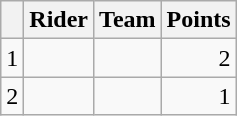<table class="wikitable">
<tr>
<th></th>
<th>Rider</th>
<th>Team</th>
<th>Points</th>
</tr>
<tr>
<td>1</td>
<td></td>
<td></td>
<td align=right>2</td>
</tr>
<tr>
<td>2</td>
<td></td>
<td></td>
<td align=right>1</td>
</tr>
</table>
